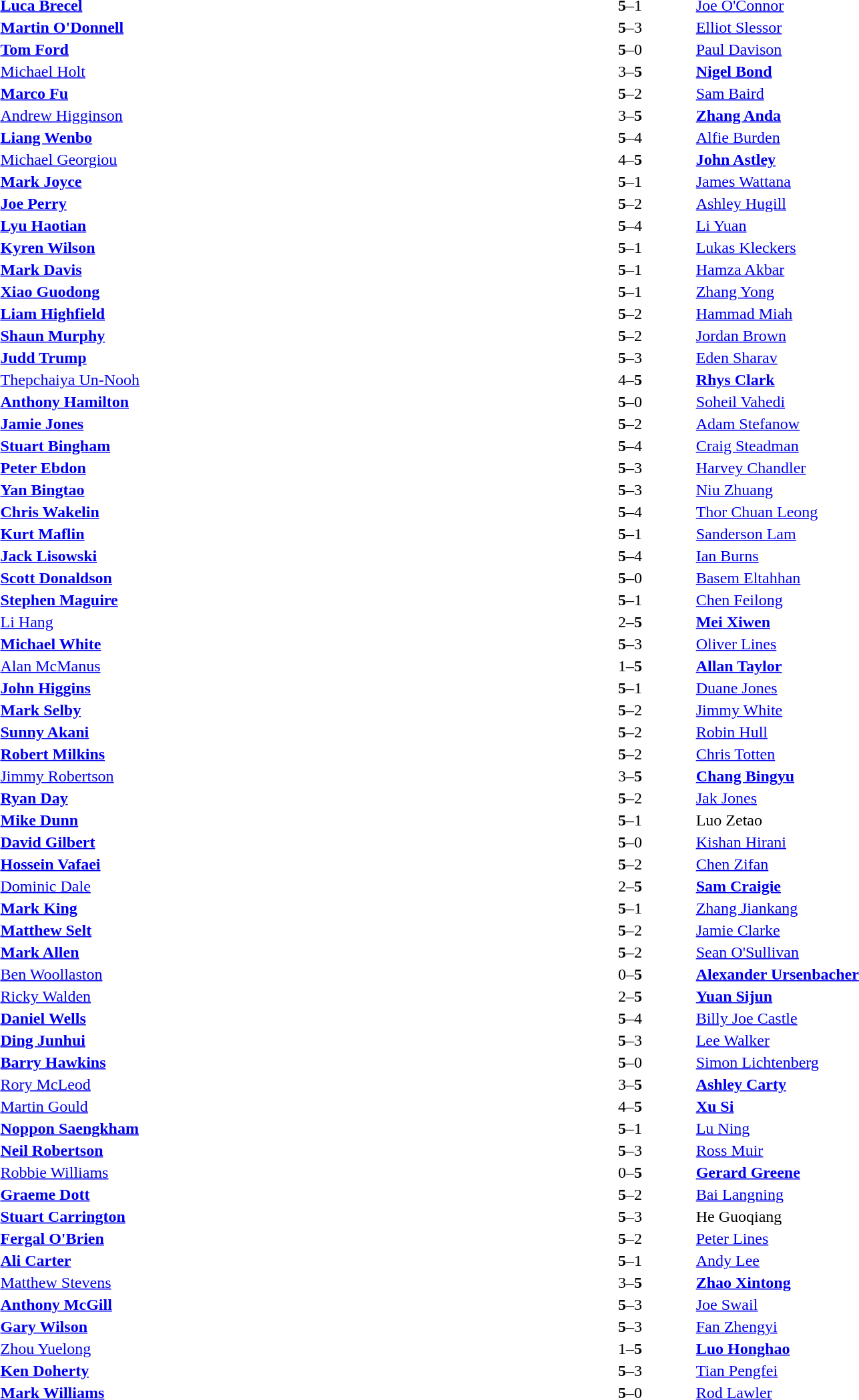<table width="100%">
<tr>
<td width=45%> <strong><a href='#'>Luca Brecel</a></strong></td>
<td width=10% align="center"><strong>5</strong>–1</td>
<td width=45%> <a href='#'>Joe O'Connor</a></td>
</tr>
<tr>
<td> <strong><a href='#'>Martin O'Donnell</a></strong></td>
<td align="center"><strong>5</strong>–3</td>
<td> <a href='#'>Elliot Slessor</a></td>
</tr>
<tr>
<td> <strong><a href='#'>Tom Ford</a></strong></td>
<td align="center"><strong>5</strong>–0</td>
<td> <a href='#'>Paul Davison</a></td>
</tr>
<tr>
<td> <a href='#'>Michael Holt</a></td>
<td align="center">3–<strong>5</strong></td>
<td> <strong><a href='#'>Nigel Bond</a></strong></td>
</tr>
<tr>
<td> <strong><a href='#'>Marco Fu</a></strong></td>
<td align="center"><strong>5</strong>–2</td>
<td> <a href='#'>Sam Baird</a></td>
</tr>
<tr>
<td> <a href='#'>Andrew Higginson</a></td>
<td align="center">3–<strong>5</strong></td>
<td> <strong><a href='#'>Zhang Anda</a></strong></td>
</tr>
<tr>
<td> <strong><a href='#'>Liang Wenbo</a></strong></td>
<td align="center"><strong>5</strong>–4</td>
<td> <a href='#'>Alfie Burden</a></td>
</tr>
<tr>
<td> <a href='#'>Michael Georgiou</a></td>
<td align="center">4–<strong>5</strong></td>
<td> <strong><a href='#'>John Astley</a></strong></td>
</tr>
<tr>
<td> <strong><a href='#'>Mark Joyce</a></strong></td>
<td align="center"><strong>5</strong>–1</td>
<td> <a href='#'>James Wattana</a></td>
</tr>
<tr>
<td> <strong><a href='#'>Joe Perry</a></strong></td>
<td align="center"><strong>5</strong>–2</td>
<td> <a href='#'>Ashley Hugill</a></td>
</tr>
<tr>
<td> <strong><a href='#'>Lyu Haotian</a></strong></td>
<td align="center"><strong>5</strong>–4</td>
<td> <a href='#'>Li Yuan</a></td>
</tr>
<tr>
<td> <strong><a href='#'>Kyren Wilson</a></strong></td>
<td align="center"><strong>5</strong>–1</td>
<td> <a href='#'>Lukas Kleckers</a></td>
</tr>
<tr>
<td> <strong><a href='#'>Mark Davis</a></strong></td>
<td align="center"><strong>5</strong>–1</td>
<td> <a href='#'>Hamza Akbar</a></td>
</tr>
<tr>
<td> <strong><a href='#'>Xiao Guodong</a></strong></td>
<td align="center"><strong>5</strong>–1</td>
<td> <a href='#'>Zhang Yong</a></td>
</tr>
<tr>
<td> <strong><a href='#'>Liam Highfield</a></strong></td>
<td align="center"><strong>5</strong>–2</td>
<td> <a href='#'>Hammad Miah</a></td>
</tr>
<tr>
<td> <strong><a href='#'>Shaun Murphy</a></strong></td>
<td align="center"><strong>5</strong>–2</td>
<td> <a href='#'>Jordan Brown</a></td>
</tr>
<tr>
<td> <strong><a href='#'>Judd Trump</a></strong></td>
<td align="center"><strong>5</strong>–3</td>
<td> <a href='#'>Eden Sharav</a></td>
</tr>
<tr>
<td> <a href='#'>Thepchaiya Un-Nooh</a></td>
<td align="center">4–<strong>5</strong></td>
<td> <strong><a href='#'>Rhys Clark</a></strong></td>
</tr>
<tr>
<td> <strong><a href='#'>Anthony Hamilton</a></strong></td>
<td align="center"><strong>5</strong>–0</td>
<td> <a href='#'>Soheil Vahedi</a></td>
</tr>
<tr>
<td> <strong><a href='#'>Jamie Jones</a></strong></td>
<td align="center"><strong>5</strong>–2</td>
<td> <a href='#'>Adam Stefanow</a></td>
</tr>
<tr>
<td> <strong><a href='#'>Stuart Bingham</a></strong></td>
<td align="center"><strong>5</strong>–4</td>
<td> <a href='#'>Craig Steadman</a></td>
</tr>
<tr>
<td> <strong><a href='#'>Peter Ebdon</a></strong></td>
<td align="center"><strong>5</strong>–3</td>
<td> <a href='#'>Harvey Chandler</a></td>
</tr>
<tr>
<td> <strong><a href='#'>Yan Bingtao</a></strong></td>
<td align="center"><strong>5</strong>–3</td>
<td> <a href='#'>Niu Zhuang</a></td>
</tr>
<tr>
<td> <strong><a href='#'>Chris Wakelin</a></strong></td>
<td align="center"><strong>5</strong>–4</td>
<td> <a href='#'>Thor Chuan Leong</a></td>
</tr>
<tr>
<td> <strong><a href='#'>Kurt Maflin</a></strong></td>
<td align="center"><strong>5</strong>–1</td>
<td> <a href='#'>Sanderson Lam</a></td>
</tr>
<tr>
<td> <strong><a href='#'>Jack Lisowski</a></strong></td>
<td align="center"><strong>5</strong>–4</td>
<td> <a href='#'>Ian Burns</a></td>
</tr>
<tr>
<td> <strong><a href='#'>Scott Donaldson</a></strong></td>
<td align="center"><strong>5</strong>–0</td>
<td> <a href='#'>Basem Eltahhan</a></td>
</tr>
<tr>
<td> <strong><a href='#'>Stephen Maguire</a></strong></td>
<td align="center"><strong>5</strong>–1</td>
<td> <a href='#'>Chen Feilong</a></td>
</tr>
<tr>
<td> <a href='#'>Li Hang</a></td>
<td align="center">2–<strong>5</strong></td>
<td> <strong><a href='#'>Mei Xiwen</a></strong></td>
</tr>
<tr>
<td> <strong><a href='#'>Michael White</a></strong></td>
<td align="center"><strong>5</strong>–3</td>
<td> <a href='#'>Oliver Lines</a></td>
</tr>
<tr>
<td> <a href='#'>Alan McManus</a></td>
<td align="center">1–<strong>5</strong></td>
<td> <strong><a href='#'>Allan Taylor</a></strong></td>
</tr>
<tr>
<td> <strong><a href='#'>John Higgins</a></strong></td>
<td align="center"><strong>5</strong>–1</td>
<td> <a href='#'>Duane Jones</a></td>
</tr>
<tr>
<td> <strong><a href='#'>Mark Selby</a></strong></td>
<td align="center"><strong>5</strong>–2</td>
<td> <a href='#'>Jimmy White</a></td>
</tr>
<tr>
<td> <strong><a href='#'>Sunny Akani</a></strong></td>
<td align="center"><strong>5</strong>–2</td>
<td> <a href='#'>Robin Hull</a></td>
</tr>
<tr>
<td> <strong><a href='#'>Robert Milkins</a></strong></td>
<td align="center"><strong>5</strong>–2</td>
<td> <a href='#'>Chris Totten</a></td>
</tr>
<tr>
<td> <a href='#'>Jimmy Robertson</a></td>
<td align="center">3–<strong>5</strong></td>
<td> <strong><a href='#'>Chang Bingyu</a></strong></td>
</tr>
<tr>
<td> <strong><a href='#'>Ryan Day</a></strong></td>
<td align="center"><strong>5</strong>–2</td>
<td> <a href='#'>Jak Jones</a></td>
</tr>
<tr>
<td> <strong><a href='#'>Mike Dunn</a></strong></td>
<td align="center"><strong>5</strong>–1</td>
<td> Luo Zetao</td>
</tr>
<tr>
<td> <strong><a href='#'>David Gilbert</a></strong></td>
<td align="center"><strong>5</strong>–0</td>
<td> <a href='#'>Kishan Hirani</a></td>
</tr>
<tr>
<td> <strong><a href='#'>Hossein Vafaei</a></strong></td>
<td align="center"><strong>5</strong>–2</td>
<td> <a href='#'>Chen Zifan</a></td>
</tr>
<tr>
<td> <a href='#'>Dominic Dale</a></td>
<td align="center">2–<strong>5</strong></td>
<td> <strong><a href='#'>Sam Craigie</a></strong></td>
</tr>
<tr>
<td> <strong><a href='#'>Mark King</a></strong></td>
<td align="center"><strong>5</strong>–1</td>
<td> <a href='#'>Zhang Jiankang</a></td>
</tr>
<tr>
<td> <strong><a href='#'>Matthew Selt</a></strong></td>
<td align="center"><strong>5</strong>–2</td>
<td> <a href='#'>Jamie Clarke</a></td>
</tr>
<tr>
<td> <strong><a href='#'>Mark Allen</a></strong></td>
<td align="center"><strong>5</strong>–2</td>
<td> <a href='#'>Sean O'Sullivan</a></td>
</tr>
<tr>
<td> <a href='#'>Ben Woollaston</a></td>
<td align="center">0–<strong>5</strong></td>
<td> <strong><a href='#'>Alexander Ursenbacher</a></strong></td>
</tr>
<tr>
<td> <a href='#'>Ricky Walden</a></td>
<td align="center">2–<strong>5</strong></td>
<td> <strong><a href='#'>Yuan Sijun</a></strong></td>
</tr>
<tr>
<td> <strong><a href='#'>Daniel Wells</a></strong></td>
<td align="center"><strong>5</strong>–4</td>
<td> <a href='#'>Billy Joe Castle</a></td>
</tr>
<tr>
<td> <strong><a href='#'>Ding Junhui</a></strong></td>
<td align="center"><strong>5</strong>–3</td>
<td> <a href='#'>Lee Walker</a></td>
</tr>
<tr>
<td> <strong><a href='#'>Barry Hawkins</a></strong></td>
<td align="center"><strong>5</strong>–0</td>
<td> <a href='#'>Simon Lichtenberg</a></td>
</tr>
<tr>
<td> <a href='#'>Rory McLeod</a></td>
<td align="center">3–<strong>5</strong></td>
<td> <strong><a href='#'>Ashley Carty</a></strong></td>
</tr>
<tr>
<td> <a href='#'>Martin Gould</a></td>
<td align="center">4–<strong>5</strong></td>
<td> <strong><a href='#'>Xu Si</a></strong></td>
</tr>
<tr>
<td> <strong><a href='#'>Noppon Saengkham</a></strong></td>
<td align="center"><strong>5</strong>–1</td>
<td> <a href='#'>Lu Ning</a></td>
</tr>
<tr>
<td> <strong><a href='#'>Neil Robertson</a></strong></td>
<td align="center"><strong>5</strong>–3</td>
<td> <a href='#'>Ross Muir</a></td>
</tr>
<tr>
<td> <a href='#'>Robbie Williams</a></td>
<td align="center">0–<strong>5</strong></td>
<td> <strong><a href='#'>Gerard Greene</a></strong></td>
</tr>
<tr>
<td> <strong><a href='#'>Graeme Dott</a></strong></td>
<td align="center"><strong>5</strong>–2</td>
<td> <a href='#'>Bai Langning</a></td>
</tr>
<tr>
<td> <strong><a href='#'>Stuart Carrington</a></strong></td>
<td align="center"><strong>5</strong>–3</td>
<td> He Guoqiang</td>
</tr>
<tr>
<td> <strong><a href='#'>Fergal O'Brien</a></strong></td>
<td align="center"><strong>5</strong>–2</td>
<td> <a href='#'>Peter Lines</a></td>
</tr>
<tr>
<td> <strong><a href='#'>Ali Carter</a></strong></td>
<td align="center"><strong>5</strong>–1</td>
<td> <a href='#'>Andy Lee</a></td>
</tr>
<tr>
<td> <a href='#'>Matthew Stevens</a></td>
<td align="center">3–<strong>5</strong></td>
<td> <strong><a href='#'>Zhao Xintong</a></strong></td>
</tr>
<tr>
<td> <strong><a href='#'>Anthony McGill</a></strong></td>
<td align="center"><strong>5</strong>–3</td>
<td> <a href='#'>Joe Swail</a></td>
</tr>
<tr>
<td> <strong><a href='#'>Gary Wilson</a></strong></td>
<td align="center"><strong>5</strong>–3</td>
<td> <a href='#'>Fan Zhengyi</a></td>
</tr>
<tr>
<td> <a href='#'>Zhou Yuelong</a></td>
<td align="center">1–<strong>5</strong></td>
<td> <strong><a href='#'>Luo Honghao</a></strong></td>
</tr>
<tr>
<td> <strong><a href='#'>Ken Doherty</a></strong></td>
<td align="center"><strong>5</strong>–3</td>
<td> <a href='#'>Tian Pengfei</a></td>
</tr>
<tr>
<td> <strong><a href='#'>Mark Williams</a></strong></td>
<td align="center"><strong>5</strong>–0</td>
<td> <a href='#'>Rod Lawler</a></td>
</tr>
</table>
